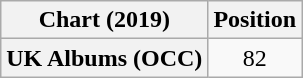<table class="wikitable plainrowheaders" style="text-align:center">
<tr>
<th scope="col">Chart (2019)</th>
<th scope="col">Position</th>
</tr>
<tr>
<th scope="row">UK Albums (OCC)</th>
<td>82</td>
</tr>
</table>
